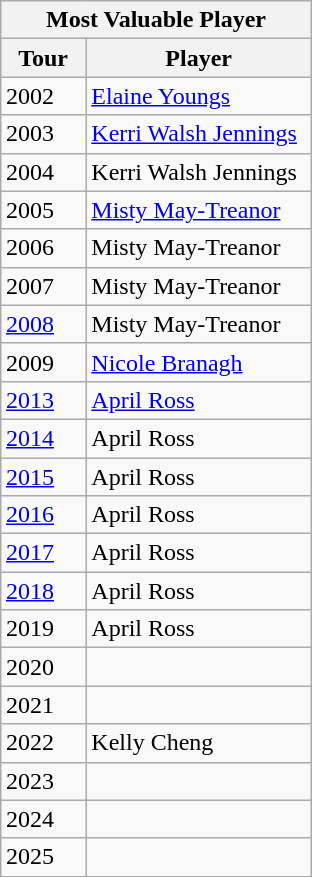<table class="wikitable" style="margin:0.5em auto;width=480;font-size:100%">
<tr>
<th width=200 colspan=2>Most Valuable Player</th>
</tr>
<tr>
<th width=30>Tour</th>
<th width=100>Player</th>
</tr>
<tr>
<td>2002</td>
<td><a href='#'>Elaine Youngs</a></td>
</tr>
<tr>
<td>2003</td>
<td><a href='#'>Kerri Walsh Jennings</a></td>
</tr>
<tr>
<td>2004</td>
<td>Kerri Walsh Jennings</td>
</tr>
<tr>
<td>2005</td>
<td><a href='#'>Misty May-Treanor</a></td>
</tr>
<tr>
<td>2006</td>
<td>Misty May-Treanor</td>
</tr>
<tr>
<td>2007</td>
<td>Misty May-Treanor</td>
</tr>
<tr>
<td><a href='#'>2008</a></td>
<td>Misty May-Treanor</td>
</tr>
<tr>
<td>2009</td>
<td><a href='#'>Nicole Branagh</a></td>
</tr>
<tr>
<td><a href='#'>2013</a></td>
<td><a href='#'>April Ross</a></td>
</tr>
<tr>
<td><a href='#'>2014</a></td>
<td>April Ross</td>
</tr>
<tr>
<td><a href='#'>2015</a></td>
<td>April Ross</td>
</tr>
<tr>
<td><a href='#'>2016</a></td>
<td>April Ross</td>
</tr>
<tr>
<td><a href='#'>2017</a></td>
<td>April Ross</td>
</tr>
<tr>
<td><a href='#'>2018</a></td>
<td>April Ross</td>
</tr>
<tr>
<td 2019 AVP Pro Beach Volleyball Tour>2019</td>
<td>April Ross</td>
</tr>
<tr>
<td>2020</td>
<td></td>
</tr>
<tr>
<td>2021</td>
<td></td>
</tr>
<tr>
<td>2022</td>
<td>Kelly Cheng</td>
</tr>
<tr>
<td>2023</td>
<td></td>
</tr>
<tr>
<td>2024</td>
<td></td>
</tr>
<tr>
<td>2025</td>
<td></td>
</tr>
</table>
